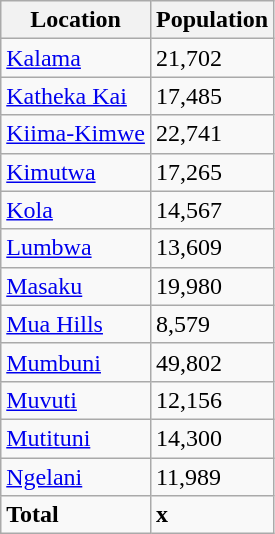<table class="wikitable">
<tr>
<th>Location</th>
<th>Population</th>
</tr>
<tr>
<td><a href='#'>Kalama</a></td>
<td>21,702</td>
</tr>
<tr>
<td><a href='#'>Katheka Kai</a></td>
<td>17,485</td>
</tr>
<tr>
<td><a href='#'>Kiima-Kimwe</a></td>
<td>22,741</td>
</tr>
<tr>
<td><a href='#'>Kimutwa</a></td>
<td>17,265</td>
</tr>
<tr>
<td><a href='#'>Kola</a></td>
<td>14,567</td>
</tr>
<tr>
<td><a href='#'>Lumbwa</a></td>
<td>13,609</td>
</tr>
<tr>
<td><a href='#'>Masaku</a></td>
<td>19,980</td>
</tr>
<tr>
<td><a href='#'>Mua Hills</a></td>
<td>8,579</td>
</tr>
<tr>
<td><a href='#'>Mumbuni</a></td>
<td>49,802</td>
</tr>
<tr>
<td><a href='#'>Muvuti</a></td>
<td>12,156</td>
</tr>
<tr>
<td><a href='#'>Mutituni</a></td>
<td>14,300</td>
</tr>
<tr>
<td><a href='#'>Ngelani</a></td>
<td>11,989</td>
</tr>
<tr>
<td><strong>Total</strong></td>
<td><strong>x</strong></td>
</tr>
</table>
